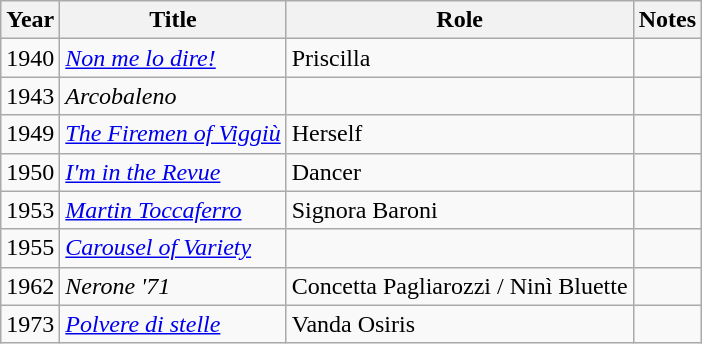<table class="wikitable">
<tr>
<th>Year</th>
<th>Title</th>
<th>Role</th>
<th>Notes</th>
</tr>
<tr>
<td>1940</td>
<td><em><a href='#'>Non me lo dire!</a></em></td>
<td>Priscilla</td>
<td></td>
</tr>
<tr>
<td>1943</td>
<td><em>Arcobaleno</em></td>
<td></td>
<td></td>
</tr>
<tr>
<td>1949</td>
<td><em><a href='#'>The Firemen of Viggiù</a></em></td>
<td>Herself</td>
<td></td>
</tr>
<tr>
<td>1950</td>
<td><em><a href='#'>I'm in the Revue</a></em></td>
<td>Dancer</td>
<td></td>
</tr>
<tr>
<td>1953</td>
<td><em><a href='#'>Martin Toccaferro</a></em></td>
<td>Signora Baroni</td>
<td></td>
</tr>
<tr>
<td>1955</td>
<td><em><a href='#'>Carousel of Variety</a></em></td>
<td></td>
<td></td>
</tr>
<tr>
<td>1962</td>
<td><em>Nerone '71</em></td>
<td>Concetta Pagliarozzi / Ninì Bluette</td>
<td></td>
</tr>
<tr>
<td>1973</td>
<td><em><a href='#'>Polvere di stelle</a></em></td>
<td>Vanda Osiris</td>
<td></td>
</tr>
</table>
